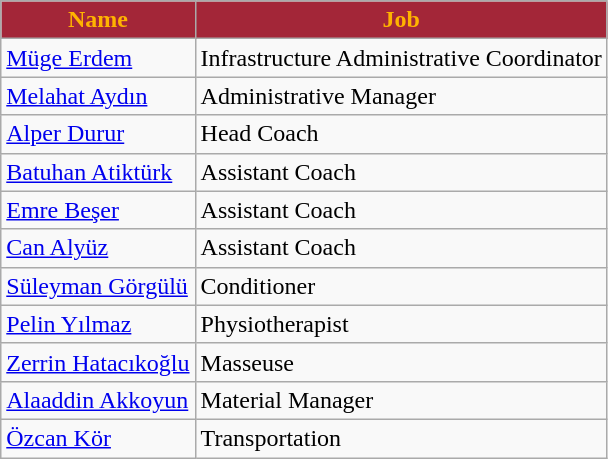<table class="wikitable">
<tr>
<th style="color:#FFB300; background:#A32638;">Name</th>
<th style="color:#FFB300; background:#A32638;">Job</th>
</tr>
<tr>
<td> <a href='#'>Müge Erdem</a></td>
<td>Infrastructure Administrative Coordinator</td>
</tr>
<tr>
<td> <a href='#'>Melahat Aydın</a></td>
<td>Administrative Manager</td>
</tr>
<tr>
<td> <a href='#'>Alper Durur</a></td>
<td>Head Coach</td>
</tr>
<tr>
<td> <a href='#'>Batuhan Atiktürk</a></td>
<td>Assistant Coach</td>
</tr>
<tr>
<td> <a href='#'>Emre Beşer</a></td>
<td>Assistant Coach</td>
</tr>
<tr>
<td> <a href='#'>Can Alyüz</a></td>
<td>Assistant Coach</td>
</tr>
<tr>
<td> <a href='#'>Süleyman Görgülü</a></td>
<td>Conditioner</td>
</tr>
<tr>
<td> <a href='#'>Pelin Yılmaz</a></td>
<td>Physiotherapist</td>
</tr>
<tr>
<td> <a href='#'>Zerrin Hatacıkoğlu</a></td>
<td>Masseuse</td>
</tr>
<tr>
<td> <a href='#'>Alaaddin Akkoyun</a></td>
<td>Material Manager</td>
</tr>
<tr>
<td> <a href='#'>Özcan Kör</a></td>
<td>Transportation</td>
</tr>
</table>
